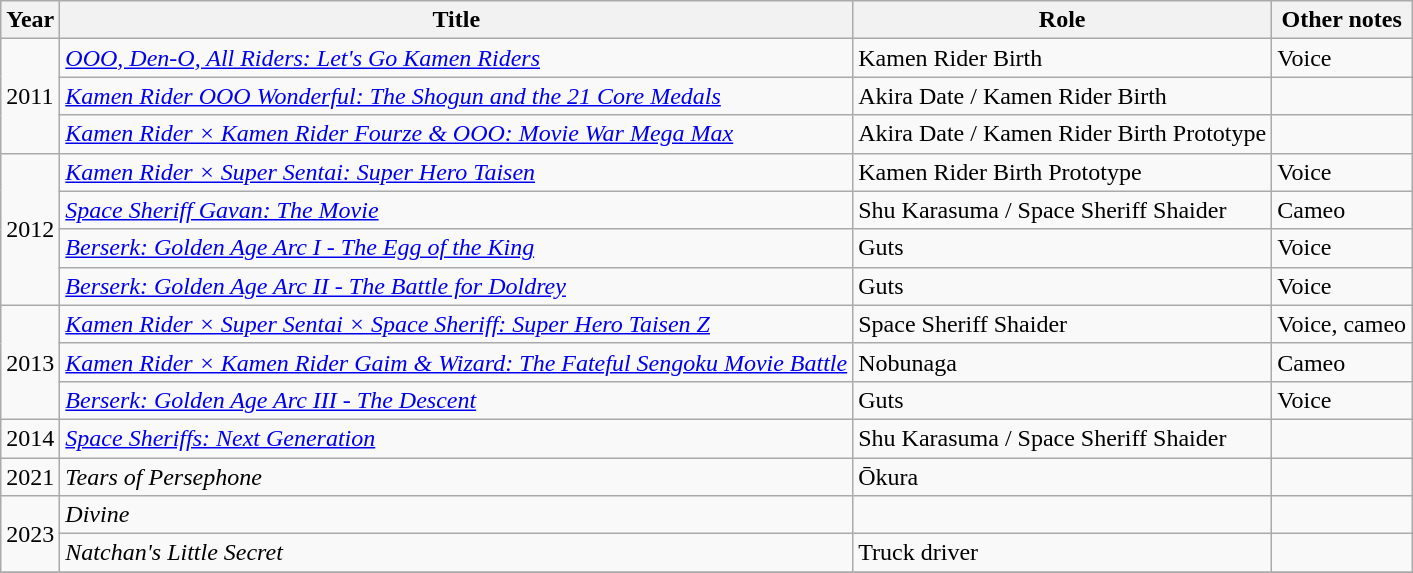<table class="wikitable">
<tr>
<th>Year</th>
<th>Title</th>
<th>Role</th>
<th>Other notes</th>
</tr>
<tr>
<td rowspan="3">2011</td>
<td><em><a href='#'>OOO, Den-O, All Riders: Let's Go Kamen Riders</a></em></td>
<td>Kamen Rider Birth</td>
<td>Voice</td>
</tr>
<tr>
<td><em><a href='#'>Kamen Rider OOO Wonderful: The Shogun and the 21 Core Medals</a></em></td>
<td>Akira Date / Kamen Rider Birth</td>
<td></td>
</tr>
<tr>
<td><em><a href='#'>Kamen Rider × Kamen Rider Fourze & OOO: Movie War Mega Max</a></em></td>
<td>Akira Date / Kamen Rider Birth Prototype</td>
<td></td>
</tr>
<tr>
<td rowspan="4">2012</td>
<td><em><a href='#'>Kamen Rider × Super Sentai: Super Hero Taisen</a></em></td>
<td>Kamen Rider Birth Prototype</td>
<td>Voice</td>
</tr>
<tr>
<td><em><a href='#'>Space Sheriff Gavan: The Movie</a></em></td>
<td>Shu Karasuma / Space Sheriff Shaider</td>
<td>Cameo</td>
</tr>
<tr>
<td><em><a href='#'>Berserk: Golden Age Arc I - The Egg of the King</a></em></td>
<td>Guts</td>
<td>Voice</td>
</tr>
<tr>
<td><em><a href='#'>Berserk: Golden Age Arc II - The Battle for Doldrey</a></em></td>
<td>Guts</td>
<td>Voice</td>
</tr>
<tr>
<td rowspan="3">2013</td>
<td><em><a href='#'>Kamen Rider × Super Sentai × Space Sheriff: Super Hero Taisen Z</a></em></td>
<td>Space Sheriff Shaider</td>
<td>Voice, cameo</td>
</tr>
<tr>
<td><em><a href='#'>Kamen Rider × Kamen Rider Gaim & Wizard: The Fateful Sengoku Movie Battle</a></em></td>
<td>Nobunaga</td>
<td>Cameo</td>
</tr>
<tr>
<td><em><a href='#'>Berserk: Golden Age Arc III - The Descent</a></em></td>
<td>Guts</td>
<td>Voice</td>
</tr>
<tr>
<td>2014</td>
<td><em><a href='#'>Space Sheriffs: Next Generation</a></em></td>
<td>Shu Karasuma / Space Sheriff Shaider</td>
<td></td>
</tr>
<tr>
<td>2021</td>
<td><em>Tears of Persephone</em></td>
<td>Ōkura</td>
<td></td>
</tr>
<tr>
<td rowspan=2>2023</td>
<td><em>Divine</em></td>
<td></td>
<td></td>
</tr>
<tr>
<td><em>Natchan's Little Secret</em></td>
<td>Truck driver</td>
<td></td>
</tr>
<tr>
</tr>
</table>
